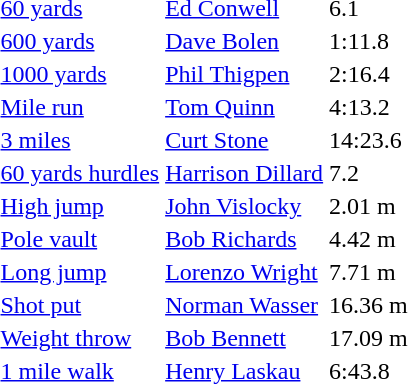<table>
<tr>
<td><a href='#'>60 yards</a></td>
<td><a href='#'>Ed Conwell</a></td>
<td>6.1</td>
<td></td>
<td></td>
<td></td>
<td></td>
</tr>
<tr>
<td><a href='#'>600 yards</a></td>
<td><a href='#'>Dave Bolen</a></td>
<td>1:11.8</td>
<td></td>
<td></td>
<td></td>
<td></td>
</tr>
<tr>
<td><a href='#'>1000 yards</a></td>
<td><a href='#'>Phil Thigpen</a></td>
<td>2:16.4</td>
<td></td>
<td></td>
<td></td>
<td></td>
</tr>
<tr>
<td><a href='#'>Mile run</a></td>
<td><a href='#'>Tom Quinn</a></td>
<td>4:13.2</td>
<td></td>
<td></td>
<td></td>
<td></td>
</tr>
<tr>
<td><a href='#'>3 miles</a></td>
<td><a href='#'>Curt Stone</a></td>
<td>14:23.6</td>
<td></td>
<td></td>
<td></td>
<td></td>
</tr>
<tr>
<td><a href='#'>60 yards hurdles</a></td>
<td><a href='#'>Harrison Dillard</a></td>
<td>7.2</td>
<td></td>
<td></td>
<td></td>
<td></td>
</tr>
<tr>
<td><a href='#'>High jump</a></td>
<td><a href='#'>John Vislocky</a></td>
<td>2.01 m</td>
<td></td>
<td></td>
<td></td>
<td></td>
</tr>
<tr>
<td><a href='#'>Pole vault</a></td>
<td><a href='#'>Bob Richards</a></td>
<td>4.42 m</td>
<td></td>
<td></td>
<td></td>
<td></td>
</tr>
<tr>
<td><a href='#'>Long jump</a></td>
<td><a href='#'>Lorenzo Wright</a></td>
<td>7.71 m</td>
<td></td>
<td></td>
<td></td>
<td></td>
</tr>
<tr>
<td><a href='#'>Shot put</a></td>
<td><a href='#'>Norman Wasser</a></td>
<td>16.36 m</td>
<td></td>
<td></td>
<td></td>
<td></td>
</tr>
<tr>
<td><a href='#'>Weight throw</a></td>
<td><a href='#'>Bob Bennett</a></td>
<td>17.09 m</td>
<td></td>
<td></td>
<td></td>
<td></td>
</tr>
<tr>
<td><a href='#'>1 mile walk</a></td>
<td><a href='#'>Henry Laskau</a></td>
<td>6:43.8</td>
<td></td>
<td></td>
<td></td>
<td></td>
</tr>
</table>
